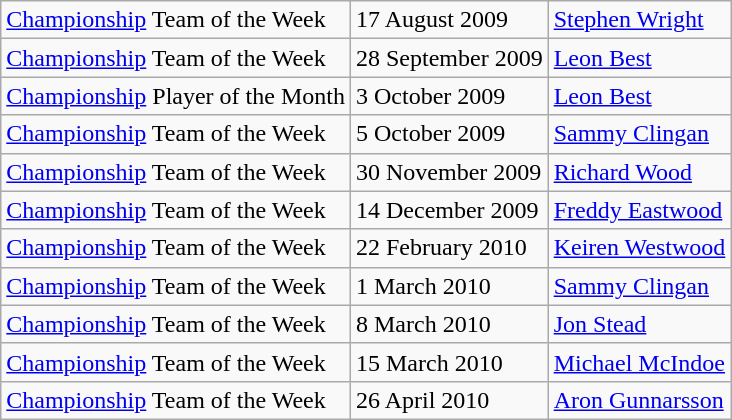<table class="wikitable">
<tr>
<td><a href='#'>Championship</a> Team of the Week</td>
<td>17 August 2009</td>
<td><a href='#'>Stephen Wright</a></td>
</tr>
<tr>
<td><a href='#'>Championship</a> Team of the Week</td>
<td>28 September 2009</td>
<td><a href='#'>Leon Best</a></td>
</tr>
<tr>
<td><a href='#'>Championship</a> Player of the Month</td>
<td>3 October 2009</td>
<td><a href='#'>Leon Best</a></td>
</tr>
<tr>
<td><a href='#'>Championship</a> Team of the Week</td>
<td>5 October 2009</td>
<td><a href='#'>Sammy Clingan</a></td>
</tr>
<tr>
<td><a href='#'>Championship</a> Team of the Week</td>
<td>30 November 2009</td>
<td><a href='#'>Richard Wood</a></td>
</tr>
<tr>
<td><a href='#'>Championship</a> Team of the Week</td>
<td>14 December 2009</td>
<td><a href='#'>Freddy Eastwood</a></td>
</tr>
<tr>
<td><a href='#'>Championship</a> Team of the Week</td>
<td>22 February 2010</td>
<td><a href='#'>Keiren Westwood</a></td>
</tr>
<tr>
<td><a href='#'>Championship</a> Team of the Week</td>
<td>1 March 2010</td>
<td><a href='#'>Sammy Clingan</a></td>
</tr>
<tr>
<td><a href='#'>Championship</a> Team of the Week</td>
<td>8 March 2010</td>
<td><a href='#'>Jon Stead</a></td>
</tr>
<tr>
<td><a href='#'>Championship</a> Team of the Week</td>
<td>15 March 2010</td>
<td><a href='#'>Michael McIndoe</a></td>
</tr>
<tr>
<td><a href='#'>Championship</a> Team of the Week</td>
<td>26 April 2010</td>
<td><a href='#'>Aron Gunnarsson</a></td>
</tr>
</table>
